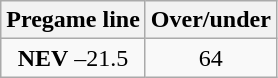<table class="wikitable">
<tr align="center">
<th style=>Pregame line</th>
<th style=>Over/under</th>
</tr>
<tr align="center">
<td><strong>NEV</strong> –21.5</td>
<td>64</td>
</tr>
</table>
